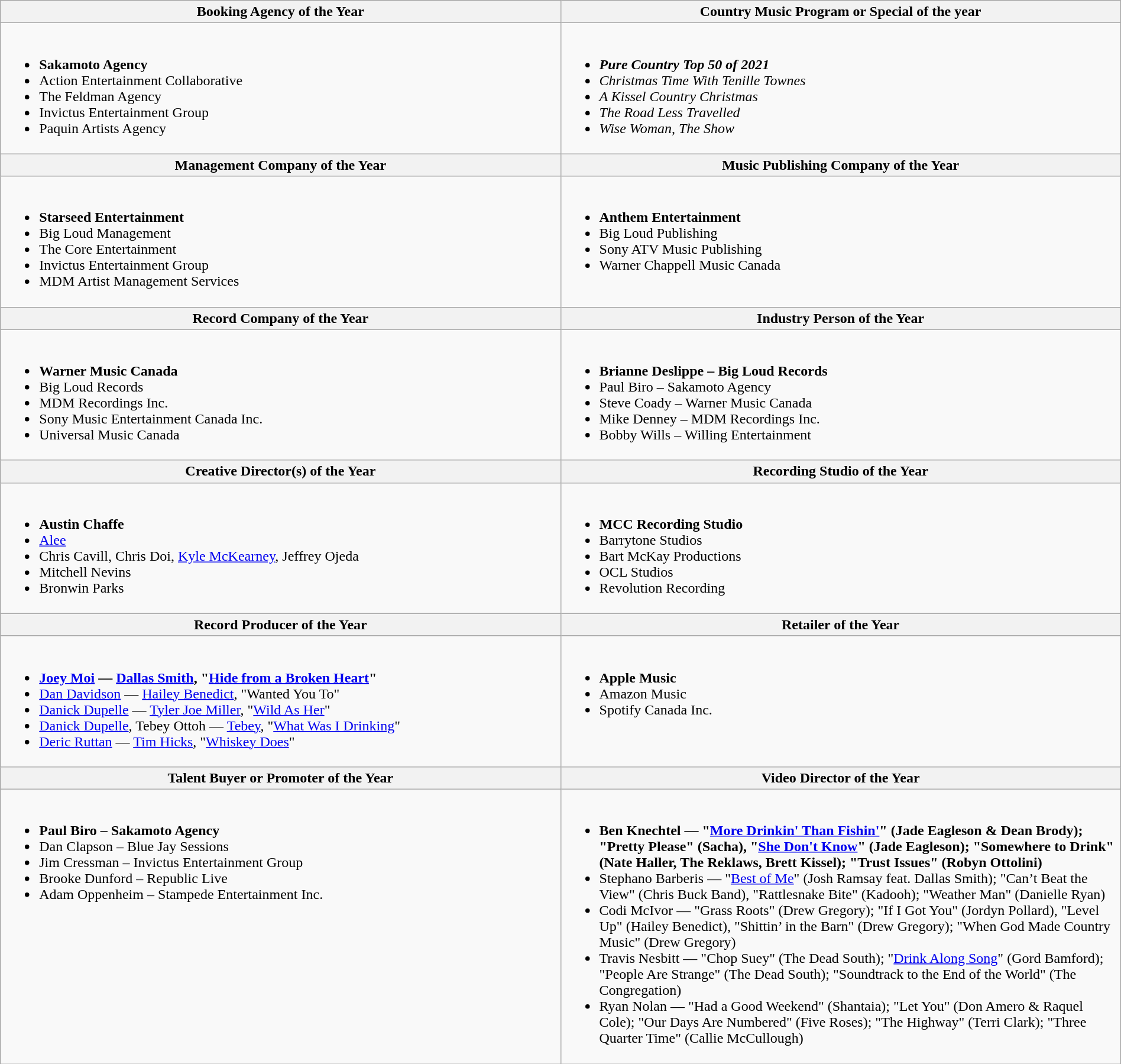<table class="wikitable" style="width:100%">
<tr>
<th style="width:50%">Booking Agency of the Year</th>
<th style="width:50%">Country Music Program or Special of the year</th>
</tr>
<tr>
<td valign="top"><br><ul><li> <strong>Sakamoto Agency</strong></li><li>Action Entertainment Collaborative</li><li>The Feldman Agency</li><li>Invictus Entertainment Group</li><li>Paquin Artists Agency</li></ul></td>
<td valign="top"><br><ul><li> <strong><em>Pure Country Top 50 of 2021</em></strong></li><li><em>Christmas Time With Tenille Townes</em></li><li><em>A Kissel Country Christmas</em></li><li><em>The Road Less Travelled</em></li><li><em>Wise Woman, The Show</li></ul></td>
</tr>
<tr>
<th style="width:50%">Management Company of the Year</th>
<th style="width:50%">Music Publishing Company of the Year</th>
</tr>
<tr>
<td valign="top"><br><ul><li> <strong>Starseed Entertainment</strong></li><li>Big Loud Management</li><li>The Core Entertainment</li><li>Invictus Entertainment Group</li><li>MDM Artist Management Services</li></ul></td>
<td valign="top"><br><ul><li> <strong>Anthem Entertainment</strong></li><li>Big Loud Publishing</li><li>Sony ATV Music Publishing</li><li>Warner Chappell Music Canada</li></ul></td>
</tr>
<tr>
<th style="width:50%">Record Company of the Year</th>
<th style="width:50%">Industry Person of the Year</th>
</tr>
<tr>
<td valign="top"><br><ul><li> <strong>Warner Music Canada</strong></li><li>Big Loud Records</li><li>MDM Recordings Inc.</li><li>Sony Music Entertainment Canada Inc.</li><li>Universal Music Canada</li></ul></td>
<td valign="top"><br><ul><li> <strong>Brianne Deslippe – Big Loud Records</strong></li><li>Paul Biro – Sakamoto Agency</li><li>Steve Coady – Warner Music Canada</li><li>Mike Denney – MDM Recordings Inc.</li><li>Bobby Wills – Willing Entertainment</li></ul></td>
</tr>
<tr>
<th style="width:50%">Creative Director(s) of the Year</th>
<th style="width:50%">Recording Studio of the Year</th>
</tr>
<tr>
<td valign="top"><br><ul><li> <strong>Austin Chaffe</strong></li><li><a href='#'>Alee</a></li><li>Chris Cavill, Chris Doi, <a href='#'>Kyle McKearney</a>, Jeffrey Ojeda</li><li>Mitchell Nevins</li><li>Bronwin Parks</li></ul></td>
<td valign="top"><br><ul><li> <strong>MCC Recording Studio</strong></li><li>Barrytone Studios</li><li>Bart McKay Productions</li><li>OCL Studios</li><li>Revolution Recording</li></ul></td>
</tr>
<tr>
<th style="width:50%">Record Producer of the Year</th>
<th style="width:50%">Retailer of the Year</th>
</tr>
<tr>
<td valign="top"><br><ul><li> <strong><a href='#'>Joey Moi</a> — <a href='#'>Dallas Smith</a>, "<a href='#'>Hide from a Broken Heart</a>"</strong></li><li><a href='#'>Dan Davidson</a> — <a href='#'>Hailey Benedict</a>, "Wanted You To"</li><li><a href='#'>Danick Dupelle</a> — <a href='#'>Tyler Joe Miller</a>, "<a href='#'>Wild As Her</a>"</li><li><a href='#'>Danick Dupelle</a>, Tebey Ottoh — <a href='#'>Tebey</a>, "<a href='#'>What Was I Drinking</a>"</li><li><a href='#'>Deric Ruttan</a> — <a href='#'>Tim Hicks</a>, "<a href='#'>Whiskey Does</a>"</li></ul></td>
<td valign="top"><br><ul><li> <strong>Apple Music</strong></li><li>Amazon Music</li><li>Spotify Canada Inc.</li></ul></td>
</tr>
<tr>
<th style="width:50%">Talent Buyer or Promoter of the Year</th>
<th style="width:50%">Video Director of the Year</th>
</tr>
<tr>
<td valign="top"><br><ul><li> <strong>Paul Biro – Sakamoto Agency</strong></li><li>Dan Clapson – Blue Jay Sessions</li><li>Jim Cressman – Invictus Entertainment Group</li><li>Brooke Dunford – Republic Live</li><li>Adam Oppenheim – Stampede Entertainment Inc.</li></ul></td>
<td valign="top"><br><ul><li> <strong>Ben Knechtel — "<a href='#'>More Drinkin' Than Fishin'</a>" (Jade Eagleson & Dean Brody); "Pretty Please" (Sacha), "<a href='#'>She Don't Know</a>" (Jade Eagleson); "Somewhere to Drink" (Nate Haller, The Reklaws, Brett Kissel); "Trust Issues" (Robyn Ottolini)</strong></li><li>Stephano Barberis — "<a href='#'>Best of Me</a>" (Josh Ramsay feat. Dallas Smith); "Can’t Beat the View" (Chris Buck Band), "Rattlesnake Bite" (Kadooh); "Weather Man" (Danielle Ryan)</li><li>Codi McIvor — "Grass Roots" (Drew Gregory); "If I Got You" (Jordyn Pollard), "Level Up" (Hailey Benedict), "Shittin’ in the Barn" (Drew Gregory); "When God Made Country Music" (Drew Gregory)</li><li>Travis Nesbitt — "Chop Suey" (The Dead South); "<a href='#'>Drink Along Song</a>" (Gord Bamford); "People Are Strange" (The Dead South); "Soundtrack to the End of the World" (The Congregation)</li><li>Ryan Nolan — "Had a Good Weekend" (Shantaia); "Let You" (Don Amero & Raquel Cole); "Our Days Are Numbered" (Five Roses); "The Highway" (Terri Clark); "Three Quarter Time" (Callie McCullough)</li></ul></td>
</tr>
</table>
